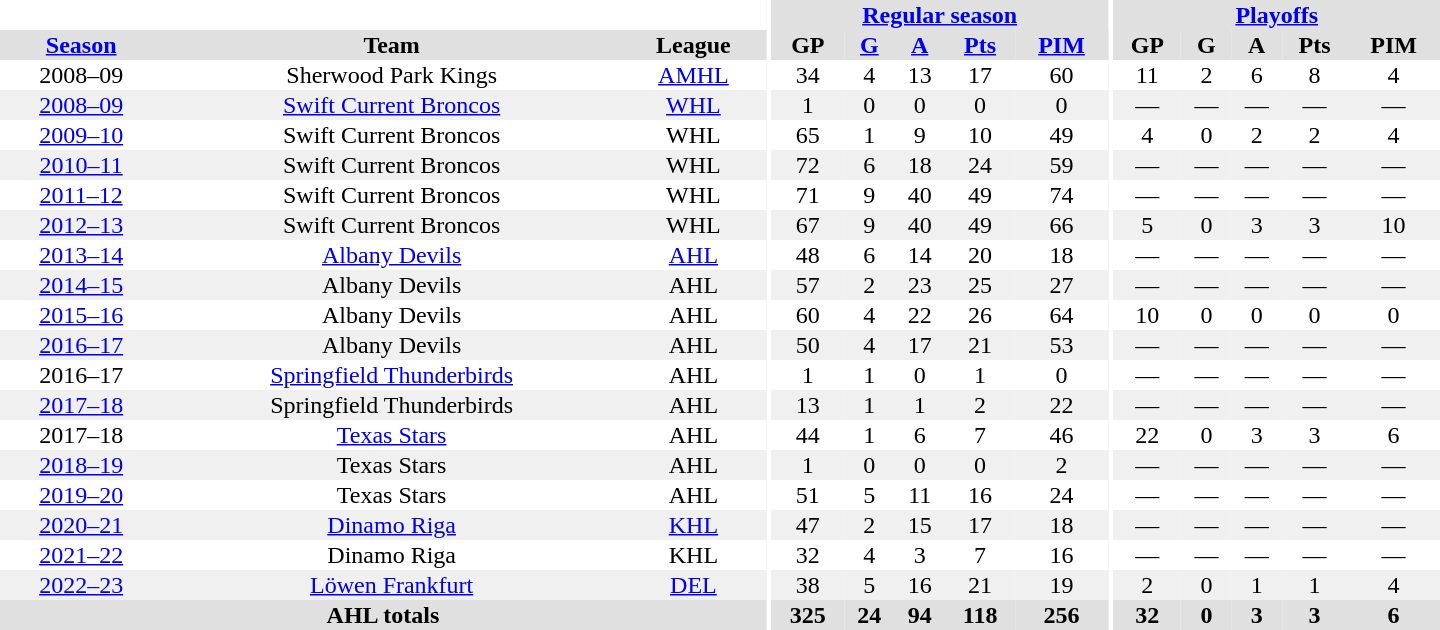<table border="0" cellpadding="1" cellspacing="0" style="text-align:center; width:60em">
<tr bgcolor="#e0e0e0">
<th colspan="3" bgcolor="#ffffff"></th>
<th rowspan="99" bgcolor="#ffffff"></th>
<th colspan="5"><a href='#'>Regular season</a></th>
<th rowspan="99" bgcolor="#ffffff"></th>
<th colspan="5"><a href='#'>Playoffs</a></th>
</tr>
<tr bgcolor="#e0e0e0">
<th><a href='#'>Season</a></th>
<th>Team</th>
<th>League</th>
<th>GP</th>
<th><a href='#'>G</a></th>
<th><a href='#'>A</a></th>
<th><a href='#'>Pts</a></th>
<th><a href='#'>PIM</a></th>
<th>GP</th>
<th>G</th>
<th>A</th>
<th>Pts</th>
<th>PIM</th>
</tr>
<tr>
<td>2008–09</td>
<td>Sherwood Park Kings</td>
<td><a href='#'>AMHL</a></td>
<td>34</td>
<td>4</td>
<td>13</td>
<td>17</td>
<td>60</td>
<td>11</td>
<td>2</td>
<td>6</td>
<td>8</td>
<td>4</td>
</tr>
<tr bgcolor="#f0f0f0">
<td><a href='#'>2008–09</a></td>
<td><a href='#'>Swift Current Broncos</a></td>
<td><a href='#'>WHL</a></td>
<td>1</td>
<td>0</td>
<td>0</td>
<td>0</td>
<td>0</td>
<td>—</td>
<td>—</td>
<td>—</td>
<td>—</td>
<td>—</td>
</tr>
<tr>
<td><a href='#'>2009–10</a></td>
<td>Swift Current Broncos</td>
<td>WHL</td>
<td>65</td>
<td>1</td>
<td>9</td>
<td>10</td>
<td>49</td>
<td>4</td>
<td>0</td>
<td>2</td>
<td>2</td>
<td>4</td>
</tr>
<tr bgcolor="#f0f0f0">
<td><a href='#'>2010–11</a></td>
<td>Swift Current Broncos</td>
<td>WHL</td>
<td>72</td>
<td>6</td>
<td>18</td>
<td>24</td>
<td>59</td>
<td>—</td>
<td>—</td>
<td>—</td>
<td>—</td>
<td>—</td>
</tr>
<tr>
<td><a href='#'>2011–12</a></td>
<td>Swift Current Broncos</td>
<td>WHL</td>
<td>71</td>
<td>9</td>
<td>40</td>
<td>49</td>
<td>74</td>
<td>—</td>
<td>—</td>
<td>—</td>
<td>—</td>
<td>—</td>
</tr>
<tr bgcolor="#f0f0f0">
<td><a href='#'>2012–13</a></td>
<td>Swift Current Broncos</td>
<td>WHL</td>
<td>67</td>
<td>9</td>
<td>40</td>
<td>49</td>
<td>66</td>
<td>5</td>
<td>0</td>
<td>3</td>
<td>3</td>
<td>10</td>
</tr>
<tr>
<td><a href='#'>2013–14</a></td>
<td><a href='#'>Albany Devils</a></td>
<td><a href='#'>AHL</a></td>
<td>48</td>
<td>6</td>
<td>14</td>
<td>20</td>
<td>18</td>
<td>—</td>
<td>—</td>
<td>—</td>
<td>—</td>
<td>—</td>
</tr>
<tr bgcolor="#f0f0f0">
<td><a href='#'>2014–15</a></td>
<td>Albany Devils</td>
<td>AHL</td>
<td>57</td>
<td>2</td>
<td>23</td>
<td>25</td>
<td>27</td>
<td>—</td>
<td>—</td>
<td>—</td>
<td>—</td>
<td>—</td>
</tr>
<tr>
<td><a href='#'>2015–16</a></td>
<td>Albany Devils</td>
<td>AHL</td>
<td>60</td>
<td>4</td>
<td>22</td>
<td>26</td>
<td>64</td>
<td>10</td>
<td>0</td>
<td>0</td>
<td>0</td>
<td>0</td>
</tr>
<tr bgcolor="#f0f0f0">
<td><a href='#'>2016–17</a></td>
<td>Albany Devils</td>
<td>AHL</td>
<td>50</td>
<td>4</td>
<td>17</td>
<td>21</td>
<td>53</td>
<td>—</td>
<td>—</td>
<td>—</td>
<td>—</td>
<td>—</td>
</tr>
<tr>
<td>2016–17</td>
<td><a href='#'>Springfield Thunderbirds</a></td>
<td>AHL</td>
<td>1</td>
<td>1</td>
<td>0</td>
<td>1</td>
<td>0</td>
<td>—</td>
<td>—</td>
<td>—</td>
<td>—</td>
<td>—</td>
</tr>
<tr bgcolor="#f0f0f0">
<td><a href='#'>2017–18</a></td>
<td>Springfield Thunderbirds</td>
<td>AHL</td>
<td>13</td>
<td>1</td>
<td>1</td>
<td>2</td>
<td>22</td>
<td>—</td>
<td>—</td>
<td>—</td>
<td>—</td>
<td>—</td>
</tr>
<tr>
<td>2017–18</td>
<td><a href='#'>Texas Stars</a></td>
<td>AHL</td>
<td>44</td>
<td>1</td>
<td>6</td>
<td>7</td>
<td>46</td>
<td>22</td>
<td>0</td>
<td>3</td>
<td>3</td>
<td>6</td>
</tr>
<tr bgcolor="#f0f0f0">
<td><a href='#'>2018–19</a></td>
<td>Texas Stars</td>
<td>AHL</td>
<td>1</td>
<td>0</td>
<td>0</td>
<td>0</td>
<td>2</td>
<td>—</td>
<td>—</td>
<td>—</td>
<td>—</td>
<td>—</td>
</tr>
<tr>
<td><a href='#'>2019–20</a></td>
<td>Texas Stars</td>
<td>AHL</td>
<td>51</td>
<td>5</td>
<td>11</td>
<td>16</td>
<td>24</td>
<td>—</td>
<td>—</td>
<td>—</td>
<td>—</td>
<td>—</td>
</tr>
<tr bgcolor="#f0f0f0">
<td><a href='#'>2020–21</a></td>
<td><a href='#'>Dinamo Riga</a></td>
<td><a href='#'>KHL</a></td>
<td>47</td>
<td>2</td>
<td>15</td>
<td>17</td>
<td>18</td>
<td>—</td>
<td>—</td>
<td>—</td>
<td>—</td>
<td>—</td>
</tr>
<tr>
<td><a href='#'>2021–22</a></td>
<td>Dinamo Riga</td>
<td>KHL</td>
<td>32</td>
<td>4</td>
<td>3</td>
<td>7</td>
<td>16</td>
<td>—</td>
<td>—</td>
<td>—</td>
<td>—</td>
<td>—</td>
</tr>
<tr bgcolor="#f0f0f0">
<td><a href='#'>2022–23</a></td>
<td><a href='#'>Löwen Frankfurt</a></td>
<td><a href='#'>DEL</a></td>
<td>38</td>
<td>5</td>
<td>16</td>
<td>21</td>
<td>19</td>
<td>2</td>
<td>0</td>
<td>1</td>
<td>1</td>
<td>4</td>
</tr>
<tr bgcolor="#e0e0e0">
<th colspan="3">AHL totals</th>
<th>325</th>
<th>24</th>
<th>94</th>
<th>118</th>
<th>256</th>
<th>32</th>
<th>0</th>
<th>3</th>
<th>3</th>
<th>6</th>
</tr>
</table>
